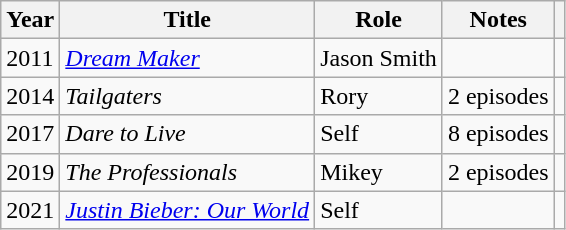<table class="wikitable sortable">
<tr>
<th>Year</th>
<th>Title</th>
<th>Role</th>
<th class="unsortable">Notes</th>
<th scope="col" class="unsortable"></th>
</tr>
<tr>
<td>2011</td>
<td><em><a href='#'>Dream Maker</a></em></td>
<td>Jason Smith</td>
<td></td>
<td></td>
</tr>
<tr>
<td>2014</td>
<td><em>Tailgaters</em></td>
<td>Rory</td>
<td>2 episodes</td>
<td></td>
</tr>
<tr>
<td>2017</td>
<td><em>Dare to Live</em></td>
<td>Self</td>
<td>8 episodes</td>
<td></td>
</tr>
<tr>
<td>2019</td>
<td><em>The Professionals</em></td>
<td>Mikey</td>
<td>2 episodes</td>
<td></td>
</tr>
<tr>
<td>2021</td>
<td><em><a href='#'>Justin Bieber: Our World</a></em></td>
<td>Self</td>
<td></td>
</tr>
</table>
